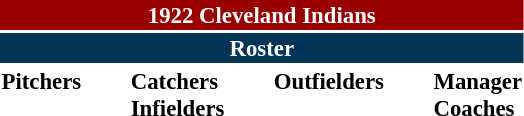<table class="toccolours" style="font-size: 95%;">
<tr>
<th colspan="10" style="background-color: #990000; color: white; text-align: center;">1922 Cleveland Indians</th>
</tr>
<tr>
<td colspan="10" style="background-color: #023456; color: white; text-align: center;"><strong>Roster</strong></td>
</tr>
<tr>
<td valign="top"><strong>Pitchers</strong><br>




















</td>
<td width="25px"></td>
<td valign="top"><strong>Catchers</strong><br>



<strong>Infielders</strong>










</td>
<td width="25px"></td>
<td valign="top"><strong>Outfielders</strong><br>







</td>
<td width="25px"></td>
<td valign="top"><strong>Manager</strong><br>
<strong>Coaches</strong>
</td>
</tr>
</table>
